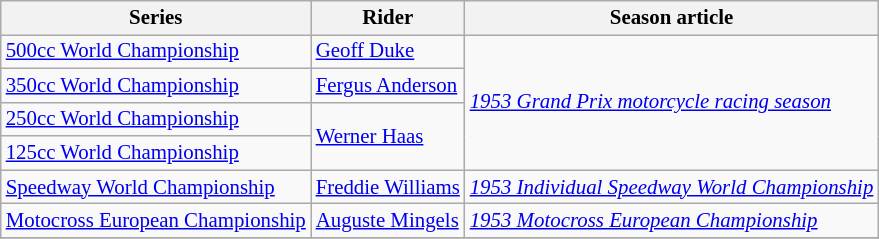<table class="wikitable" style="font-size: 87%;">
<tr>
<th>Series</th>
<th>Rider</th>
<th>Season article</th>
</tr>
<tr>
<td><a href='#'>500cc World Championship</a></td>
<td> <a href='#'>Geoff Duke</a></td>
<td rowspan=4><em><a href='#'>1953 Grand Prix motorcycle racing season</a></em></td>
</tr>
<tr>
<td><a href='#'>350cc World Championship</a></td>
<td> <a href='#'>Fergus Anderson</a></td>
</tr>
<tr>
<td><a href='#'>250cc World Championship</a></td>
<td rowspan=2> <a href='#'>Werner Haas</a></td>
</tr>
<tr>
<td><a href='#'>125cc World Championship</a></td>
</tr>
<tr>
<td><a href='#'>Speedway World Championship</a></td>
<td> <a href='#'>Freddie Williams</a></td>
<td><em><a href='#'>1953 Individual Speedway World Championship</a></em></td>
</tr>
<tr>
<td><a href='#'>Motocross European Championship</a></td>
<td> <a href='#'>Auguste Mingels</a></td>
<td><em><a href='#'>1953 Motocross European Championship</a></em></td>
</tr>
<tr>
</tr>
</table>
